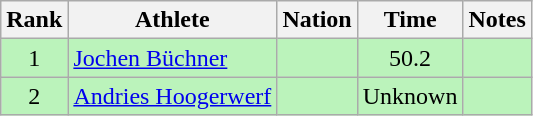<table class="wikitable sortable" style="text-align:center">
<tr>
<th>Rank</th>
<th>Athlete</th>
<th>Nation</th>
<th>Time</th>
<th>Notes</th>
</tr>
<tr bgcolor=bbf3bb>
<td>1</td>
<td align=left><a href='#'>Jochen Büchner</a></td>
<td align=left></td>
<td>50.2</td>
<td></td>
</tr>
<tr bgcolor=bbf3bb>
<td>2</td>
<td align=left><a href='#'>Andries Hoogerwerf</a></td>
<td align=left></td>
<td>Unknown</td>
<td></td>
</tr>
</table>
